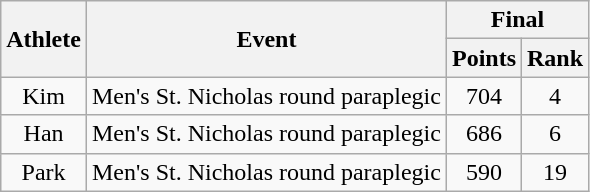<table class="wikitable" style="text-align:center">
<tr>
<th rowspan="2">Athlete</th>
<th rowspan="2">Event</th>
<th colspan="2">Final</th>
</tr>
<tr>
<th>Points</th>
<th>Rank</th>
</tr>
<tr>
<td>Kim</td>
<td>Men's St. Nicholas round paraplegic</td>
<td>704</td>
<td>4</td>
</tr>
<tr>
<td>Han</td>
<td>Men's St. Nicholas round paraplegic</td>
<td>686</td>
<td>6</td>
</tr>
<tr>
<td>Park</td>
<td>Men's St. Nicholas round paraplegic</td>
<td>590</td>
<td>19</td>
</tr>
</table>
